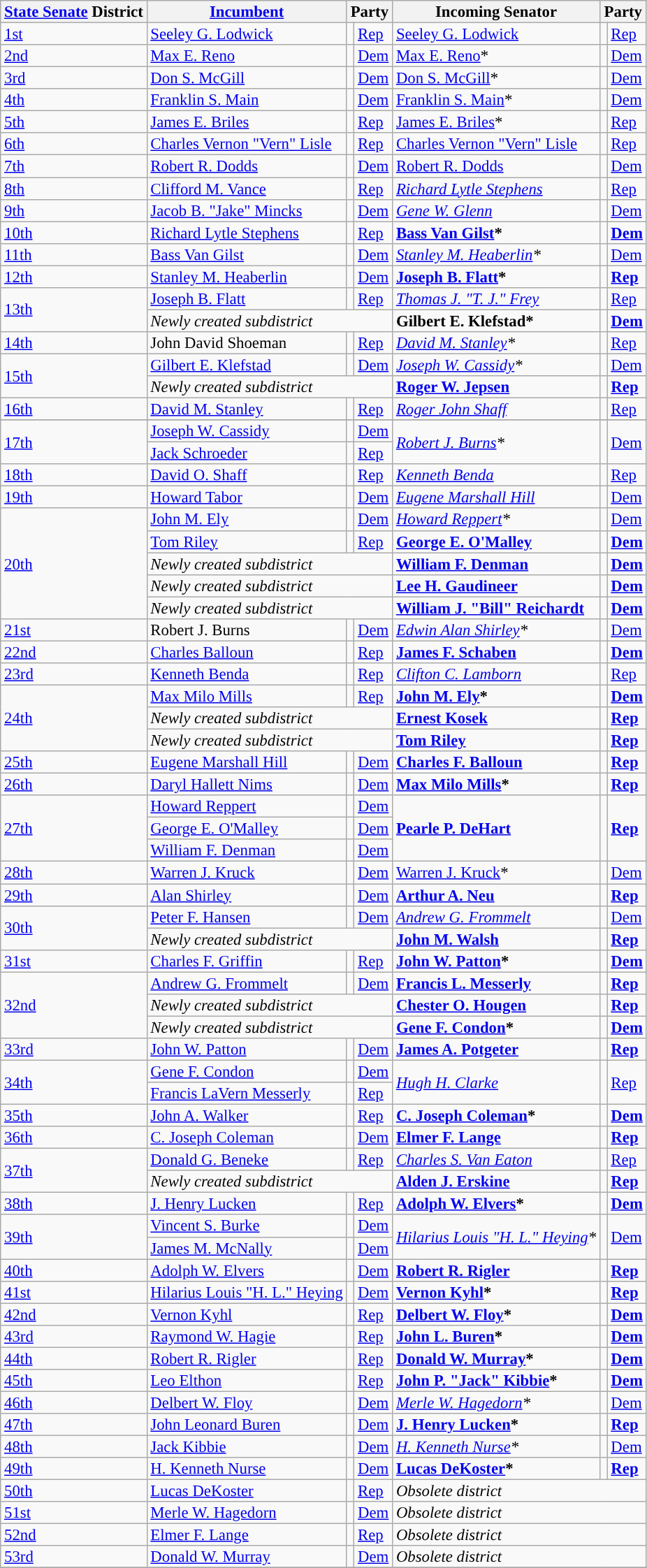<table class="sortable wikitable" style="font-size:95%;line-height:14px;">
<tr>
<th class="unsortable"><a href='#'>State Senate</a> District</th>
<th class="unsortable"><a href='#'>Incumbent</a></th>
<th colspan="2">Party</th>
<th class="unsortable">Incoming Senator</th>
<th colspan="2">Party</th>
</tr>
<tr>
<td><a href='#'>1st</a></td>
<td><a href='#'>Seeley G. Lodwick</a></td>
<td style="background:"></td>
<td><a href='#'>Rep</a></td>
<td><a href='#'>Seeley G. Lodwick</a></td>
<td style="background:"></td>
<td><a href='#'>Rep</a></td>
</tr>
<tr>
<td><a href='#'>2nd</a></td>
<td><a href='#'>Max E. Reno</a></td>
<td style="background:"></td>
<td><a href='#'>Dem</a></td>
<td><a href='#'>Max E. Reno</a>*</td>
<td style="background:"></td>
<td><a href='#'>Dem</a></td>
</tr>
<tr>
<td><a href='#'>3rd</a></td>
<td><a href='#'>Don S. McGill</a></td>
<td style="background:"></td>
<td><a href='#'>Dem</a></td>
<td><a href='#'>Don S. McGill</a>*</td>
<td style="background:"></td>
<td><a href='#'>Dem</a></td>
</tr>
<tr>
<td><a href='#'>4th</a></td>
<td><a href='#'>Franklin S. Main</a></td>
<td style="background:"></td>
<td><a href='#'>Dem</a></td>
<td><a href='#'>Franklin S. Main</a>*</td>
<td style="background:"></td>
<td><a href='#'>Dem</a></td>
</tr>
<tr>
<td><a href='#'>5th</a></td>
<td><a href='#'>James E. Briles</a></td>
<td style="background:"></td>
<td><a href='#'>Rep</a></td>
<td><a href='#'>James E. Briles</a>*</td>
<td style="background:"></td>
<td><a href='#'>Rep</a></td>
</tr>
<tr>
<td><a href='#'>6th</a></td>
<td><a href='#'>Charles Vernon "Vern" Lisle</a></td>
<td style="background:"></td>
<td><a href='#'>Rep</a></td>
<td><a href='#'>Charles Vernon "Vern" Lisle</a></td>
<td style="background:"></td>
<td><a href='#'>Rep</a></td>
</tr>
<tr>
<td><a href='#'>7th</a></td>
<td><a href='#'>Robert R. Dodds</a></td>
<td style="background:"></td>
<td><a href='#'>Dem</a></td>
<td><a href='#'>Robert R. Dodds</a></td>
<td style="background:"></td>
<td><a href='#'>Dem</a></td>
</tr>
<tr>
<td><a href='#'>8th</a></td>
<td><a href='#'>Clifford M. Vance</a></td>
<td style="background:"></td>
<td><a href='#'>Rep</a></td>
<td><em><a href='#'>Richard Lytle Stephens</a></em></td>
<td style="background:"></td>
<td><a href='#'>Rep</a></td>
</tr>
<tr>
<td><a href='#'>9th</a></td>
<td><a href='#'>Jacob B. "Jake" Mincks</a></td>
<td style="background:"></td>
<td><a href='#'>Dem</a></td>
<td><em><a href='#'>Gene W. Glenn</a></em></td>
<td style="background:"></td>
<td><a href='#'>Dem</a></td>
</tr>
<tr>
<td><a href='#'>10th</a></td>
<td><a href='#'>Richard Lytle Stephens</a></td>
<td style="background:"></td>
<td><a href='#'>Rep</a></td>
<td><strong><a href='#'>Bass Van Gilst</a>*</strong></td>
<td style="background:"></td>
<td><strong><a href='#'>Dem</a></strong></td>
</tr>
<tr>
<td><a href='#'>11th</a></td>
<td><a href='#'>Bass Van Gilst</a></td>
<td style="background:"></td>
<td><a href='#'>Dem</a></td>
<td><em><a href='#'>Stanley M. Heaberlin</a>*</em></td>
<td style="background:"></td>
<td><a href='#'>Dem</a></td>
</tr>
<tr>
<td><a href='#'>12th</a></td>
<td><a href='#'>Stanley M. Heaberlin</a></td>
<td style="background:"></td>
<td><a href='#'>Dem</a></td>
<td><strong><a href='#'>Joseph B. Flatt</a>*</strong></td>
<td style="background:"></td>
<td><strong><a href='#'>Rep</a></strong></td>
</tr>
<tr>
<td rowspan="2"><a href='#'>13th</a></td>
<td><a href='#'>Joseph B. Flatt</a></td>
<td style="background:"></td>
<td><a href='#'>Rep</a></td>
<td><em><a href='#'>Thomas J. "T. J." Frey</a></em></td>
<td style="background:"></td>
<td><a href='#'>Rep</a></td>
</tr>
<tr>
<td colspan="3" ><em>Newly created subdistrict</em></td>
<td><strong>Gilbert E. Klefstad*</strong></td>
<td style="background:"></td>
<td><strong><a href='#'>Dem</a></strong></td>
</tr>
<tr>
<td><a href='#'>14th</a></td>
<td>John David Shoeman</td>
<td style="background:"></td>
<td><a href='#'>Rep</a></td>
<td><em><a href='#'>David M. Stanley</a>*</em></td>
<td style="background:"></td>
<td><a href='#'>Rep</a></td>
</tr>
<tr>
<td rowspan="2"><a href='#'>15th</a></td>
<td><a href='#'>Gilbert E. Klefstad</a></td>
<td style="background:"></td>
<td><a href='#'>Dem</a></td>
<td><em><a href='#'>Joseph W. Cassidy</a>*</em></td>
<td style="background:"></td>
<td><a href='#'>Dem</a></td>
</tr>
<tr>
<td colspan="3" ><em>Newly created subdistrict</em></td>
<td><strong><a href='#'>Roger W. Jepsen</a></strong></td>
<td style="background:"></td>
<td><strong><a href='#'>Rep</a></strong></td>
</tr>
<tr>
<td><a href='#'>16th</a></td>
<td><a href='#'>David M. Stanley</a></td>
<td style="background:"></td>
<td><a href='#'>Rep</a></td>
<td><em><a href='#'>Roger John Shaff</a></em></td>
<td style="background:"></td>
<td><a href='#'>Rep</a></td>
</tr>
<tr>
</tr>
<tr>
<td rowspan="2"><a href='#'>17th</a></td>
<td><a href='#'>Joseph W. Cassidy</a></td>
<td style="background:"></td>
<td><a href='#'>Dem</a></td>
<td rowspan="2"><em><a href='#'>Robert J. Burns</a>*</em></td>
<td rowspan="2" style="background:"></td>
<td rowspan="2"><a href='#'>Dem</a></td>
</tr>
<tr>
<td><a href='#'>Jack Schroeder</a></td>
<td style="background:"></td>
<td><a href='#'>Rep</a></td>
</tr>
<tr>
<td><a href='#'>18th</a></td>
<td><a href='#'>David O. Shaff</a></td>
<td style="background:"></td>
<td><a href='#'>Rep</a></td>
<td><em><a href='#'>Kenneth Benda</a></em></td>
<td style="background:"></td>
<td><a href='#'>Rep</a></td>
</tr>
<tr>
<td><a href='#'>19th</a></td>
<td><a href='#'>Howard Tabor</a></td>
<td style="background:"></td>
<td><a href='#'>Dem</a></td>
<td><em><a href='#'>Eugene Marshall Hill</a></em></td>
<td style="background:"></td>
<td><a href='#'>Dem</a></td>
</tr>
<tr>
<td rowspan="5"><a href='#'>20th</a></td>
<td><a href='#'>John M. Ely</a></td>
<td style="background:"></td>
<td><a href='#'>Dem</a></td>
<td><em><a href='#'>Howard Reppert</a>*</em></td>
<td style="background:"></td>
<td><a href='#'>Dem</a></td>
</tr>
<tr>
<td><a href='#'>Tom Riley</a></td>
<td style="background:"></td>
<td><a href='#'>Rep</a></td>
<td><strong><a href='#'>George E. O'Malley</a></strong></td>
<td style="background:"></td>
<td><strong><a href='#'>Dem</a></strong></td>
</tr>
<tr>
<td colspan="3" ><em>Newly created subdistrict</em></td>
<td><strong><a href='#'>William F. Denman</a></strong></td>
<td style="background:"></td>
<td><strong><a href='#'>Dem</a></strong></td>
</tr>
<tr>
<td colspan="3" ><em>Newly created subdistrict</em></td>
<td><strong><a href='#'>Lee H. Gaudineer</a></strong></td>
<td style="background:"></td>
<td><strong><a href='#'>Dem</a></strong></td>
</tr>
<tr>
<td colspan="3" ><em>Newly created subdistrict</em></td>
<td><strong><a href='#'>William J. "Bill" Reichardt</a></strong></td>
<td style="background:"></td>
<td><strong><a href='#'>Dem</a></strong></td>
</tr>
<tr>
<td><a href='#'>21st</a></td>
<td>Robert J. Burns</td>
<td style="background:"></td>
<td><a href='#'>Dem</a></td>
<td><em><a href='#'>Edwin Alan Shirley</a>*</em></td>
<td style="background:"></td>
<td><a href='#'>Dem</a></td>
</tr>
<tr>
<td><a href='#'>22nd</a></td>
<td><a href='#'>Charles Balloun</a></td>
<td style="background:"></td>
<td><a href='#'>Rep</a></td>
<td><strong><a href='#'>James F. Schaben</a></strong></td>
<td style="background:"></td>
<td><strong><a href='#'>Dem</a></strong></td>
</tr>
<tr>
<td><a href='#'>23rd</a></td>
<td><a href='#'>Kenneth Benda</a></td>
<td style="background:"></td>
<td><a href='#'>Rep</a></td>
<td><em><a href='#'>Clifton C. Lamborn</a></em></td>
<td style="background:"></td>
<td><a href='#'>Rep</a></td>
</tr>
<tr>
<td rowspan="3"><a href='#'>24th</a></td>
<td><a href='#'>Max Milo Mills</a></td>
<td style="background:"></td>
<td><a href='#'>Rep</a></td>
<td><strong><a href='#'>John M. Ely</a>*</strong></td>
<td style="background:"></td>
<td><strong><a href='#'>Dem</a></strong></td>
</tr>
<tr>
<td colspan="3" ><em>Newly created subdistrict</em></td>
<td><strong><a href='#'>Ernest Kosek</a></strong></td>
<td style="background:"></td>
<td><strong><a href='#'>Rep</a></strong></td>
</tr>
<tr>
<td colspan="3" ><em>Newly created subdistrict</em></td>
<td><strong><a href='#'>Tom Riley</a></strong></td>
<td style="background:"></td>
<td><strong><a href='#'>Rep</a></strong></td>
</tr>
<tr>
<td><a href='#'>25th</a></td>
<td><a href='#'>Eugene Marshall Hill</a></td>
<td style="background:"></td>
<td><a href='#'>Dem</a></td>
<td><strong><a href='#'>Charles F. Balloun</a></strong></td>
<td style="background:"></td>
<td><strong><a href='#'>Rep</a></strong></td>
</tr>
<tr>
<td><a href='#'>26th</a></td>
<td><a href='#'>Daryl Hallett Nims</a></td>
<td style="background:"></td>
<td><a href='#'>Dem</a></td>
<td><strong><a href='#'>Max Milo Mills</a>*</strong></td>
<td style="background:"></td>
<td><strong><a href='#'>Rep</a></strong></td>
</tr>
<tr>
<td rowspan="3"><a href='#'>27th</a></td>
<td><a href='#'>Howard Reppert</a></td>
<td style="background:"></td>
<td><a href='#'>Dem</a></td>
<td rowspan="3"><strong><a href='#'>Pearle P. DeHart</a></strong></td>
<td rowspan="3" style="background:"></td>
<td rowspan="3"><strong><a href='#'>Rep</a></strong></td>
</tr>
<tr>
<td><a href='#'>George E. O'Malley</a></td>
<td style="background:"></td>
<td><a href='#'>Dem</a></td>
</tr>
<tr>
<td><a href='#'>William F. Denman</a></td>
<td style="background:"></td>
<td><a href='#'>Dem</a></td>
</tr>
<tr>
<td><a href='#'>28th</a></td>
<td><a href='#'>Warren J. Kruck</a></td>
<td style="background:"></td>
<td><a href='#'>Dem</a></td>
<td><a href='#'>Warren J. Kruck</a>*</td>
<td style="background:"></td>
<td><a href='#'>Dem</a></td>
</tr>
<tr>
<td><a href='#'>29th</a></td>
<td><a href='#'>Alan Shirley</a></td>
<td style="background:"></td>
<td><a href='#'>Dem</a></td>
<td><strong><a href='#'>Arthur A. Neu</a></strong></td>
<td style="background:"></td>
<td><strong><a href='#'>Rep</a></strong></td>
</tr>
<tr>
<td rowspan="2"><a href='#'>30th</a></td>
<td><a href='#'>Peter F. Hansen</a></td>
<td style="background:"></td>
<td><a href='#'>Dem</a></td>
<td><em><a href='#'>Andrew G. Frommelt</a></em></td>
<td style="background:"></td>
<td><a href='#'>Dem</a></td>
</tr>
<tr>
<td colspan="3" ><em>Newly created subdistrict</em></td>
<td><strong><a href='#'>John M. Walsh</a></strong></td>
<td style="background:"></td>
<td><strong><a href='#'>Rep</a></strong></td>
</tr>
<tr>
<td><a href='#'>31st</a></td>
<td><a href='#'>Charles F. Griffin</a></td>
<td style="background:"></td>
<td><a href='#'>Rep</a></td>
<td><strong><a href='#'>John W. Patton</a>*</strong></td>
<td style="background:"></td>
<td><strong><a href='#'>Dem</a></strong></td>
</tr>
<tr>
<td rowspan="3"><a href='#'>32nd</a></td>
<td><a href='#'>Andrew G. Frommelt</a></td>
<td style="background:"></td>
<td><a href='#'>Dem</a></td>
<td><strong><a href='#'>Francis L. Messerly</a></strong></td>
<td style="background:"></td>
<td><strong><a href='#'>Rep</a></strong></td>
</tr>
<tr>
<td colspan="3" ><em>Newly created subdistrict</em></td>
<td><strong><a href='#'>Chester O. Hougen</a></strong></td>
<td style="background:"></td>
<td><strong><a href='#'>Rep</a></strong></td>
</tr>
<tr>
<td colspan="3" ><em>Newly created subdistrict</em></td>
<td><strong><a href='#'>Gene F. Condon</a>*</strong></td>
<td style="background:"></td>
<td><strong><a href='#'>Dem</a></strong></td>
</tr>
<tr>
<td><a href='#'>33rd</a></td>
<td><a href='#'>John W. Patton</a></td>
<td style="background:"></td>
<td><a href='#'>Dem</a></td>
<td><strong><a href='#'>James A. Potgeter</a></strong></td>
<td style="background:"></td>
<td><strong><a href='#'>Rep</a></strong></td>
</tr>
<tr>
<td rowspan="2"><a href='#'>34th</a></td>
<td><a href='#'>Gene F. Condon</a></td>
<td style="background:"></td>
<td><a href='#'>Dem</a></td>
<td rowspan="2"><em><a href='#'>Hugh H. Clarke</a></em></td>
<td rowspan="2" style="background:"></td>
<td rowspan="2"><a href='#'>Rep</a></td>
</tr>
<tr>
<td><a href='#'>Francis LaVern Messerly</a></td>
<td style="background:"></td>
<td><a href='#'>Rep</a></td>
</tr>
<tr>
<td><a href='#'>35th</a></td>
<td><a href='#'>John A. Walker</a></td>
<td style="background:"></td>
<td><a href='#'>Rep</a></td>
<td><strong><a href='#'>C. Joseph Coleman</a>*</strong></td>
<td style="background:"></td>
<td><strong><a href='#'>Dem</a></strong></td>
</tr>
<tr>
<td><a href='#'>36th</a></td>
<td><a href='#'>C. Joseph Coleman</a></td>
<td style="background:"></td>
<td><a href='#'>Dem</a></td>
<td><strong><a href='#'>Elmer F. Lange</a></strong></td>
<td style="background:"></td>
<td><strong><a href='#'>Rep</a></strong></td>
</tr>
<tr>
<td rowspan="2"><a href='#'>37th</a></td>
<td><a href='#'>Donald G. Beneke</a></td>
<td style="background:"></td>
<td><a href='#'>Rep</a></td>
<td><em><a href='#'>Charles S. Van Eaton</a></em></td>
<td style="background:"></td>
<td><a href='#'>Rep</a></td>
</tr>
<tr>
<td colspan="3" ><em>Newly created subdistrict</em></td>
<td><strong><a href='#'>Alden J. Erskine</a></strong></td>
<td style="background:"></td>
<td><strong><a href='#'>Rep</a></strong></td>
</tr>
<tr>
<td><a href='#'>38th</a></td>
<td><a href='#'>J. Henry Lucken</a></td>
<td style="background:"></td>
<td><a href='#'>Rep</a></td>
<td><strong><a href='#'>Adolph W. Elvers</a>*</strong></td>
<td style="background:"></td>
<td><strong><a href='#'>Dem</a></strong></td>
</tr>
<tr>
<td rowspan="2"><a href='#'>39th</a></td>
<td><a href='#'>Vincent S. Burke</a></td>
<td style="background:"></td>
<td><a href='#'>Dem</a></td>
<td rowspan="2"><em><a href='#'>Hilarius Louis "H. L." Heying</a>*</em></td>
<td rowspan="2" style="background:"></td>
<td rowspan="2"><a href='#'>Dem</a></td>
</tr>
<tr>
<td><a href='#'>James M. McNally</a></td>
<td style="background:"></td>
<td><a href='#'>Dem</a></td>
</tr>
<tr>
<td><a href='#'>40th</a></td>
<td><a href='#'>Adolph W. Elvers</a></td>
<td style="background:"></td>
<td><a href='#'>Dem</a></td>
<td><strong><a href='#'>Robert R. Rigler</a></strong></td>
<td style="background:"></td>
<td><strong><a href='#'>Rep</a></strong></td>
</tr>
<tr>
<td><a href='#'>41st</a></td>
<td><a href='#'>Hilarius Louis "H. L." Heying</a></td>
<td style="background:"></td>
<td><a href='#'>Dem</a></td>
<td><strong><a href='#'>Vernon Kyhl</a>*</strong></td>
<td style="background:"></td>
<td><strong><a href='#'>Rep</a></strong></td>
</tr>
<tr>
<td><a href='#'>42nd</a></td>
<td><a href='#'>Vernon Kyhl</a></td>
<td style="background:"></td>
<td><a href='#'>Rep</a></td>
<td><strong><a href='#'>Delbert W. Floy</a>*</strong></td>
<td style="background:"></td>
<td><strong><a href='#'>Dem</a></strong></td>
</tr>
<tr>
<td><a href='#'>43rd</a></td>
<td><a href='#'>Raymond W. Hagie</a></td>
<td style="background:"></td>
<td><a href='#'>Rep</a></td>
<td><strong><a href='#'>John L. Buren</a>*</strong></td>
<td style="background:"></td>
<td><strong><a href='#'>Dem</a></strong></td>
</tr>
<tr>
<td><a href='#'>44th</a></td>
<td><a href='#'>Robert R. Rigler</a></td>
<td style="background:"></td>
<td><a href='#'>Rep</a></td>
<td><strong><a href='#'>Donald W. Murray</a>*</strong></td>
<td style="background:"></td>
<td><strong><a href='#'>Dem</a></strong></td>
</tr>
<tr>
<td><a href='#'>45th</a></td>
<td><a href='#'>Leo Elthon</a></td>
<td style="background:"></td>
<td><a href='#'>Rep</a></td>
<td><strong><a href='#'>John P. "Jack" Kibbie</a>*</strong></td>
<td style="background:"></td>
<td><strong><a href='#'>Dem</a></strong></td>
</tr>
<tr>
<td><a href='#'>46th</a></td>
<td><a href='#'>Delbert W. Floy</a></td>
<td style="background:"></td>
<td><a href='#'>Dem</a></td>
<td><em><a href='#'>Merle W. Hagedorn</a>*</em></td>
<td style="background:"></td>
<td><a href='#'>Dem</a></td>
</tr>
<tr>
<td><a href='#'>47th</a></td>
<td><a href='#'>John Leonard Buren</a></td>
<td style="background:"></td>
<td><a href='#'>Dem</a></td>
<td><strong><a href='#'>J. Henry Lucken</a>*</strong></td>
<td style="background:"></td>
<td><strong><a href='#'>Rep</a></strong></td>
</tr>
<tr>
<td><a href='#'>48th</a></td>
<td><a href='#'>Jack Kibbie</a></td>
<td style="background:"></td>
<td><a href='#'>Dem</a></td>
<td><em><a href='#'>H. Kenneth Nurse</a>*</em></td>
<td style="background:"></td>
<td><a href='#'>Dem</a></td>
</tr>
<tr>
<td><a href='#'>49th</a></td>
<td><a href='#'>H. Kenneth Nurse</a></td>
<td style="background:"></td>
<td><a href='#'>Dem</a></td>
<td><strong><a href='#'>Lucas DeKoster</a>*</strong></td>
<td style="background:"></td>
<td><strong><a href='#'>Rep</a></strong></td>
</tr>
<tr>
<td><a href='#'>50th</a></td>
<td><a href='#'>Lucas DeKoster</a></td>
<td style="background:"></td>
<td><a href='#'>Rep</a></td>
<td colspan="3" ><em>Obsolete district</em></td>
</tr>
<tr>
<td><a href='#'>51st</a></td>
<td><a href='#'>Merle W. Hagedorn</a></td>
<td style="background:"></td>
<td><a href='#'>Dem</a></td>
<td colspan="3" ><em>Obsolete district</em></td>
</tr>
<tr>
<td><a href='#'>52nd</a></td>
<td><a href='#'>Elmer F. Lange</a></td>
<td style="background:"></td>
<td><a href='#'>Rep</a></td>
<td colspan="3" ><em>Obsolete district</em></td>
</tr>
<tr>
<td><a href='#'>53rd</a></td>
<td><a href='#'>Donald W. Murray</a></td>
<td style="background:"></td>
<td><a href='#'>Dem</a></td>
<td colspan="3" ><em>Obsolete district</em></td>
</tr>
<tr>
</tr>
</table>
